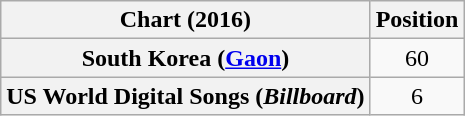<table class="wikitable plainrowheaders" style="text-align:center;">
<tr>
<th>Chart (2016)</th>
<th>Position</th>
</tr>
<tr>
<th scope=row>South Korea (<a href='#'>Gaon</a>)</th>
<td>60</td>
</tr>
<tr>
<th scope="row">US World Digital Songs (<em>Billboard</em>)</th>
<td>6</td>
</tr>
</table>
